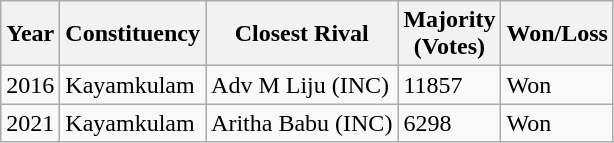<table class="wikitable">
<tr>
<th>Year</th>
<th>Constituency</th>
<th>Closest Rival</th>
<th>Majority<br>(Votes)</th>
<th>Won/Loss</th>
</tr>
<tr>
<td>2016</td>
<td>Kayamkulam</td>
<td>Adv M Liju (INC)</td>
<td>11857</td>
<td>Won</td>
</tr>
<tr>
<td>2021</td>
<td>Kayamkulam</td>
<td>Aritha Babu (INC)</td>
<td>6298</td>
<td>Won</td>
</tr>
</table>
